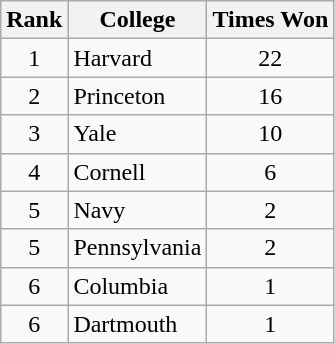<table class="wikitable" style="text-align: center;">
<tr>
<th>Rank</th>
<th>College</th>
<th>Times Won</th>
</tr>
<tr>
<td>1</td>
<td style="text-align:left;"> Harvard</td>
<td>22</td>
</tr>
<tr>
<td>2</td>
<td style="text-align:left;"> Princeton</td>
<td>16</td>
</tr>
<tr>
<td>3</td>
<td style="text-align:left;"> Yale</td>
<td>10</td>
</tr>
<tr>
<td>4</td>
<td style="text-align:left;"> Cornell</td>
<td>6</td>
</tr>
<tr>
<td>5</td>
<td style="text-align:left;"> Navy</td>
<td>2</td>
</tr>
<tr>
<td>5</td>
<td style="text-align:left;"> Pennsylvania</td>
<td>2</td>
</tr>
<tr>
<td>6</td>
<td style="text-align:left;"> Columbia</td>
<td>1</td>
</tr>
<tr>
<td>6</td>
<td style="text-align:left;"> Dartmouth</td>
<td>1</td>
</tr>
</table>
